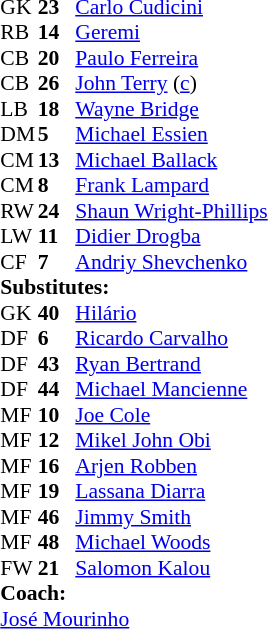<table style="font-size: 90%" cellspacing="0" cellpadding="0" align=center>
<tr>
<td colspan="4"></td>
</tr>
<tr>
<th width=25></th>
<th width=25></th>
</tr>
<tr>
<td>GK</td>
<td><strong>23</strong></td>
<td> <a href='#'>Carlo Cudicini</a></td>
<td></td>
<td></td>
</tr>
<tr>
<td>RB</td>
<td><strong>14</strong></td>
<td> <a href='#'>Geremi</a></td>
</tr>
<tr>
<td>CB</td>
<td><strong>20</strong></td>
<td> <a href='#'>Paulo Ferreira</a></td>
<td></td>
<td></td>
</tr>
<tr>
<td>CB</td>
<td><strong>26</strong></td>
<td> <a href='#'>John Terry</a> (<a href='#'>c</a>)</td>
</tr>
<tr>
<td>LB</td>
<td><strong>18</strong></td>
<td> <a href='#'>Wayne Bridge</a></td>
<td></td>
<td></td>
</tr>
<tr>
<td>DM</td>
<td><strong>5</strong></td>
<td> <a href='#'>Michael Essien</a></td>
</tr>
<tr>
<td>CM</td>
<td><strong>13</strong></td>
<td> <a href='#'>Michael Ballack</a></td>
<td></td>
<td></td>
</tr>
<tr>
<td>CM</td>
<td><strong>8</strong></td>
<td> <a href='#'>Frank Lampard</a></td>
</tr>
<tr>
<td>RW</td>
<td><strong>24</strong></td>
<td> <a href='#'>Shaun Wright-Phillips</a></td>
<td></td>
<td></td>
</tr>
<tr>
<td>LW</td>
<td><strong>11</strong></td>
<td> <a href='#'>Didier Drogba</a></td>
<td></td>
<td></td>
</tr>
<tr>
<td>CF</td>
<td><strong>7</strong></td>
<td> <a href='#'>Andriy Shevchenko</a></td>
<td></td>
<td></td>
</tr>
<tr>
<td colspan=3><strong>Substitutes:</strong></td>
</tr>
<tr>
<td>GK</td>
<td><strong>40</strong></td>
<td> <a href='#'>Hilário</a></td>
<td></td>
<td></td>
</tr>
<tr>
<td>DF</td>
<td><strong>6</strong></td>
<td> <a href='#'>Ricardo Carvalho</a></td>
<td></td>
<td></td>
</tr>
<tr>
<td>DF</td>
<td><strong>43</strong></td>
<td> <a href='#'>Ryan Bertrand</a></td>
</tr>
<tr>
<td>DF</td>
<td><strong>44</strong></td>
<td> <a href='#'>Michael Mancienne</a></td>
</tr>
<tr>
<td>MF</td>
<td><strong>10</strong></td>
<td> <a href='#'>Joe Cole</a></td>
<td></td>
<td></td>
<td></td>
</tr>
<tr>
<td>MF</td>
<td><strong>12</strong></td>
<td> <a href='#'>Mikel John Obi</a></td>
<td></td>
<td></td>
</tr>
<tr>
<td>MF</td>
<td><strong>16</strong></td>
<td> <a href='#'>Arjen Robben</a></td>
<td></td>
<td></td>
</tr>
<tr>
<td>MF</td>
<td><strong>19</strong></td>
<td> <a href='#'>Lassana Diarra</a></td>
<td></td>
<td></td>
</tr>
<tr>
<td>MF</td>
<td><strong>46</strong></td>
<td> <a href='#'>Jimmy Smith</a></td>
<td></td>
<td></td>
</tr>
<tr>
<td>MF</td>
<td><strong>48</strong></td>
<td> <a href='#'>Michael Woods</a></td>
</tr>
<tr>
<td>FW</td>
<td><strong>21</strong></td>
<td> <a href='#'>Salomon Kalou</a></td>
<td></td>
<td></td>
</tr>
<tr>
<td colspan=3><strong>Coach:</strong></td>
</tr>
<tr>
<td colspan=4> <a href='#'>José Mourinho</a></td>
</tr>
</table>
